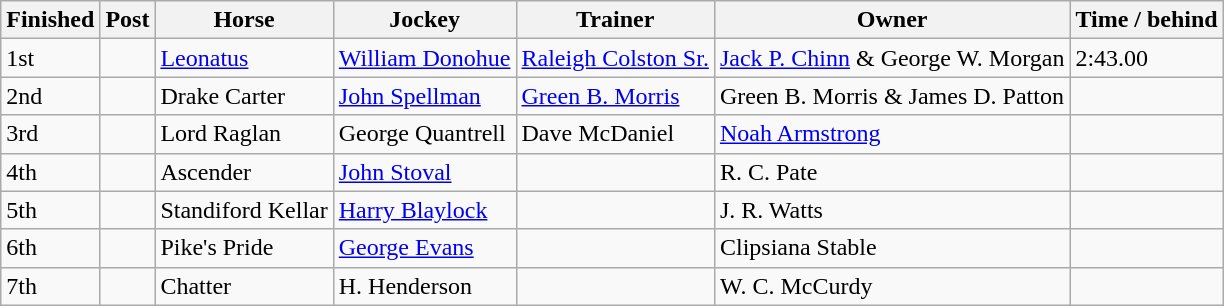<table class="wikitable">
<tr>
<th>Finished</th>
<th>Post</th>
<th>Horse</th>
<th>Jockey</th>
<th>Trainer</th>
<th>Owner</th>
<th>Time / behind</th>
</tr>
<tr>
<td>1st</td>
<td></td>
<td><a href='#'>Leonatus</a></td>
<td><a href='#'>William Donohue</a></td>
<td><a href='#'>Raleigh Colston Sr.</a></td>
<td><a href='#'>Jack P. Chinn</a> & George W. Morgan</td>
<td>2:43.00</td>
</tr>
<tr>
<td>2nd</td>
<td></td>
<td>Drake Carter</td>
<td><a href='#'>John Spellman</a></td>
<td><a href='#'>Green B. Morris</a></td>
<td>Green B. Morris & James D. Patton</td>
<td></td>
</tr>
<tr>
<td>3rd</td>
<td></td>
<td>Lord Raglan</td>
<td>George Quantrell</td>
<td>Dave McDaniel</td>
<td><a href='#'>Noah Armstrong</a></td>
<td></td>
</tr>
<tr>
<td>4th</td>
<td></td>
<td>Ascender</td>
<td><a href='#'>John Stoval</a></td>
<td></td>
<td>R. C. Pate</td>
<td></td>
</tr>
<tr>
<td>5th</td>
<td></td>
<td>Standiford Kellar</td>
<td><a href='#'>Harry Blaylock</a></td>
<td></td>
<td>J. R. Watts</td>
<td></td>
</tr>
<tr>
<td>6th</td>
<td></td>
<td>Pike's Pride</td>
<td><a href='#'>George Evans</a></td>
<td></td>
<td>Clipsiana Stable</td>
<td></td>
</tr>
<tr>
<td>7th</td>
<td></td>
<td>Chatter</td>
<td>H. Henderson</td>
<td></td>
<td>W. C. McCurdy</td>
<td></td>
</tr>
</table>
